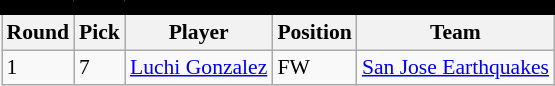<table class="wikitable sortable" style="text-align:center; font-size:90%; text-align:left;">
<tr style="border-spacing: 2px; border: 2px solid black;">
<td colspan="7" bgcolor="#000000" color="#000000" border="#FED000" align="center"><strong></strong></td>
</tr>
<tr>
<th><strong>Round</strong></th>
<th><strong>Pick</strong></th>
<th><strong>Player</strong></th>
<th><strong>Position</strong></th>
<th><strong>Team</strong></th>
</tr>
<tr>
<td>1</td>
<td>7</td>
<td> <a href='#'>Luchi Gonzalez</a></td>
<td>FW</td>
<td><a href='#'>San Jose Earthquakes</a></td>
</tr>
</table>
